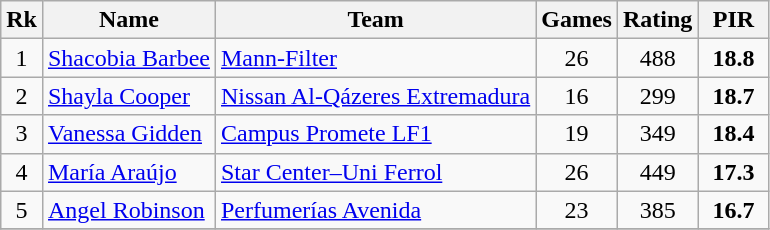<table class="wikitable" style="text-align: center;">
<tr>
<th>Rk</th>
<th>Name</th>
<th>Team</th>
<th>Games</th>
<th>Rating</th>
<th width=40>PIR</th>
</tr>
<tr>
<td>1</td>
<td align="left"> <a href='#'>Shacobia Barbee</a></td>
<td align="left"><a href='#'>Mann-Filter</a></td>
<td>26</td>
<td>488</td>
<td><strong>18.8</strong></td>
</tr>
<tr>
<td>2</td>
<td align="left"> <a href='#'>Shayla Cooper</a></td>
<td align="left"><a href='#'>Nissan Al-Qázeres Extremadura</a></td>
<td>16</td>
<td>299</td>
<td><strong>18.7</strong></td>
</tr>
<tr>
<td>3</td>
<td align="left"> <a href='#'>Vanessa Gidden</a></td>
<td align="left"><a href='#'>Campus Promete LF1</a></td>
<td>19</td>
<td>349</td>
<td><strong>18.4</strong></td>
</tr>
<tr>
<td>4</td>
<td align="left"> <a href='#'>María Araújo</a></td>
<td align="left"><a href='#'>Star Center–Uni Ferrol</a></td>
<td>26</td>
<td>449</td>
<td><strong>17.3</strong></td>
</tr>
<tr>
<td>5</td>
<td align="left"> <a href='#'>Angel Robinson</a></td>
<td align="left"><a href='#'>Perfumerías Avenida</a></td>
<td>23</td>
<td>385</td>
<td><strong>16.7</strong></td>
</tr>
<tr>
</tr>
</table>
